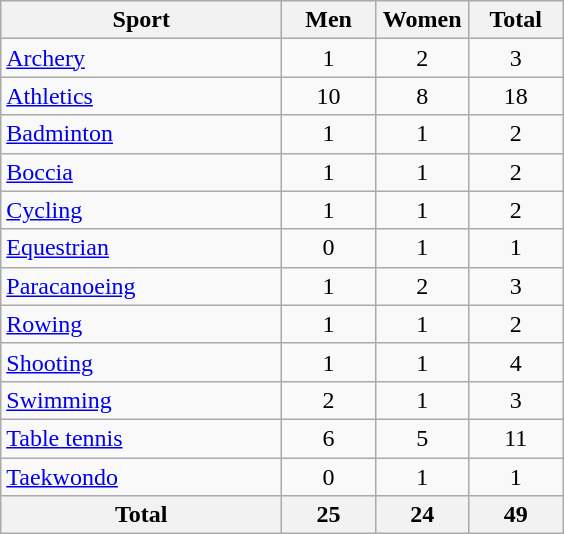<table class="wikitable sortable" style="text-align:center;">
<tr>
<th width=180>Sport</th>
<th width=55>Men</th>
<th width=55>Women</th>
<th width=55>Total</th>
</tr>
<tr>
<td align=left><a href='#'>Archery</a></td>
<td>1</td>
<td>2</td>
<td>3</td>
</tr>
<tr>
<td align=left><a href='#'>Athletics</a></td>
<td>10</td>
<td>8</td>
<td>18</td>
</tr>
<tr>
<td align=left><a href='#'>Badminton</a></td>
<td>1</td>
<td>1</td>
<td>2</td>
</tr>
<tr>
<td align=left><a href='#'>Boccia</a></td>
<td>1</td>
<td>1</td>
<td>2</td>
</tr>
<tr>
<td align=left><a href='#'>Cycling</a></td>
<td>1</td>
<td>1</td>
<td>2</td>
</tr>
<tr>
<td align=left><a href='#'>Equestrian</a></td>
<td>0</td>
<td>1</td>
<td>1</td>
</tr>
<tr>
<td align=left><a href='#'>Paracanoeing</a></td>
<td>1</td>
<td>2</td>
<td>3</td>
</tr>
<tr>
<td align=left><a href='#'>Rowing</a></td>
<td>1</td>
<td>1</td>
<td>2</td>
</tr>
<tr>
<td align=left><a href='#'>Shooting</a></td>
<td>1</td>
<td>1</td>
<td>4</td>
</tr>
<tr>
<td align=left><a href='#'>Swimming</a></td>
<td>2</td>
<td>1</td>
<td>3</td>
</tr>
<tr>
<td align=left><a href='#'>Table tennis</a></td>
<td>6</td>
<td>5</td>
<td>11</td>
</tr>
<tr>
<td align=left><a href='#'>Taekwondo</a></td>
<td>0</td>
<td>1</td>
<td>1</td>
</tr>
<tr>
<th>Total</th>
<th>25</th>
<th>24</th>
<th>49</th>
</tr>
</table>
